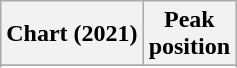<table class="wikitable sortable plainrowheaders" style="text-align:center">
<tr>
<th scope="col">Chart (2021)</th>
<th scope="col">Peak<br>position</th>
</tr>
<tr>
</tr>
<tr>
</tr>
<tr>
</tr>
<tr>
</tr>
<tr>
</tr>
<tr>
</tr>
<tr>
</tr>
<tr>
</tr>
<tr>
</tr>
<tr>
</tr>
<tr>
</tr>
</table>
